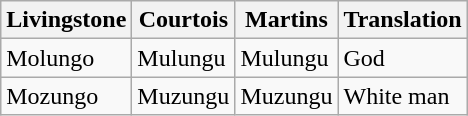<table class="wikitable">
<tr>
<th>Livingstone</th>
<th>Courtois</th>
<th>Martins</th>
<th>Translation</th>
</tr>
<tr>
<td>Molungo</td>
<td>Mulungu</td>
<td>Mulungu</td>
<td>God</td>
</tr>
<tr>
<td>Mozungo</td>
<td>Muzungu</td>
<td>Muzungu</td>
<td>White man</td>
</tr>
</table>
